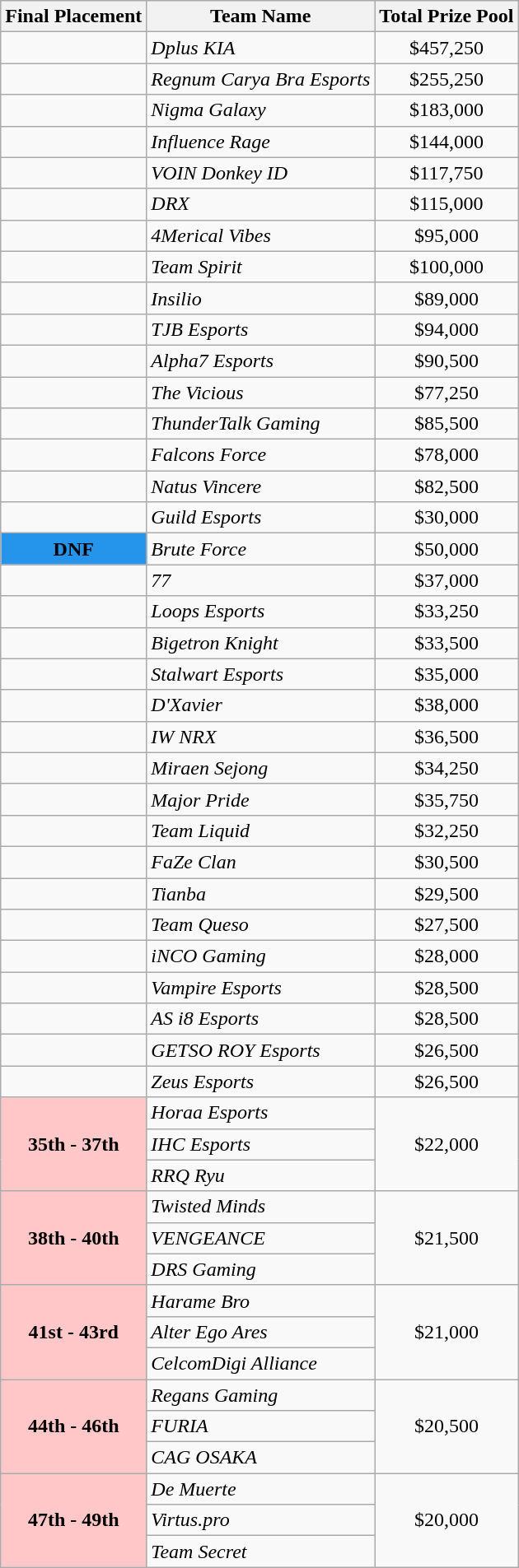<table class="wikitable" style="text-align:center; margin-top:0px;">
<tr>
<th>Final Placement</th>
<th>Team Name</th>
<th>Total Prize Pool</th>
</tr>
<tr>
<td></td>
<td style="text-align:left"> <em>Dplus KIA</em></td>
<td>$457,250</td>
</tr>
<tr>
<td></td>
<td style="text-align:left"> <em>Regnum Carya Bra Esports</em></td>
<td>$255,250</td>
</tr>
<tr>
<td></td>
<td style="text-align:left"> <em>Nigma Galaxy</em></td>
<td>$183,000</td>
</tr>
<tr>
<td></td>
<td style="text-align:left"> <em>Influence Rage</em></td>
<td>$144,000</td>
</tr>
<tr>
<td></td>
<td style="text-align:left"> <em>VOIN Donkey ID</em></td>
<td>$117,750</td>
</tr>
<tr>
<td></td>
<td style="text-align:left"> <em>DRX</em></td>
<td>$115,000</td>
</tr>
<tr>
<td></td>
<td style="text-align:left"> <em>4Merical Vibes</em></td>
<td>$95,000</td>
</tr>
<tr>
<td></td>
<td style="text-align:left"> <em>Team Spirit</em></td>
<td>$100,000</td>
</tr>
<tr>
<td></td>
<td style="text-align:left"> <em>Insilio</em></td>
<td>$89,000</td>
</tr>
<tr>
<td></td>
<td style="text-align:left"> <em>TJB Esports</em></td>
<td>$94,000</td>
</tr>
<tr>
<td></td>
<td style="text-align:left"> <em>Alpha7 Esports</em></td>
<td>$90,500</td>
</tr>
<tr>
<td></td>
<td style="text-align:left"> <em>The Vicious</em></td>
<td>$77,250</td>
</tr>
<tr>
<td></td>
<td style="text-align:left"> <em>ThunderTalk Gaming</em></td>
<td>$85,500</td>
</tr>
<tr>
<td></td>
<td style="text-align:left"> <em>Falcons Force</em></td>
<td>$78,000</td>
</tr>
<tr>
<td></td>
<td style="text-align:left"> <em>Natus Vincere</em></td>
<td>$82,500</td>
</tr>
<tr>
<td></td>
<td style="text-align:left"> <em>Guild Esports</em></td>
<td>$30,000</td>
</tr>
<tr>
<td style="background:#2594EB; color:black; vertical-align: middle; text-align: center; " class="table-no"><strong><abbr>DNF</abbr></strong></td>
<td style="text-align:left"> <em>Brute Force</em></td>
<td>$50,000</td>
</tr>
<tr>
<td></td>
<td style="text-align:left"> <em>77</em></td>
<td>$37,000</td>
</tr>
<tr>
<td></td>
<td style="text-align:left"> <em>Loops Esports</em></td>
<td>$33,250</td>
</tr>
<tr>
<td></td>
<td style="text-align:left"> <em>Bigetron Knight</em></td>
<td>$33,500</td>
</tr>
<tr>
<td></td>
<td style="text-align:left"> <em>Stalwart Esports</em></td>
<td>$35,000</td>
</tr>
<tr>
<td></td>
<td style="text-align:left"> <em>D'Xavier</em></td>
<td>$38,000</td>
</tr>
<tr>
<td></td>
<td style="text-align:left"> <em>IW NRX</em></td>
<td>$36,500</td>
</tr>
<tr>
<td></td>
<td style="text-align:left"> <em>Miraen Sejong</em></td>
<td>$34,250</td>
</tr>
<tr>
<td></td>
<td style="text-align:left"> <em>Major Pride</em></td>
<td>$35,750</td>
</tr>
<tr>
<td></td>
<td style="text-align:left"> <em>Team Liquid</em></td>
<td>$32,250</td>
</tr>
<tr>
<td></td>
<td style="text-align:left"> <em>FaZe Clan</em></td>
<td>$30,500</td>
</tr>
<tr>
<td></td>
<td style="text-align:left"> <em>Tianba</em></td>
<td>$29,500</td>
</tr>
<tr>
<td></td>
<td style="text-align:left"> <em>Team Queso</em></td>
<td>$27,500</td>
</tr>
<tr>
<td></td>
<td style="text-align:left"> <em>iNCO Gaming</em></td>
<td>$28,000</td>
</tr>
<tr>
<td></td>
<td style="text-align:left"> <em>Vampire Esports</em></td>
<td>$28,500</td>
</tr>
<tr>
<td></td>
<td style="text-align:left"> <em>AS i8 Esports</em></td>
<td>$28,500</td>
</tr>
<tr>
<td></td>
<td style="text-align:left"> <em>GETSO ROY Esports</em></td>
<td>$26,500</td>
</tr>
<tr>
<td></td>
<td style="text-align:left"> <em>Zeus Esports</em></td>
<td>$26,500</td>
</tr>
<tr>
<td rowspan="3" style="background:#FFC7C7; color:black; vertical-align: middle; text-align: center; " class="table-no"><strong>35th - 37th</strong></td>
<td style="text-align:left"> <em>Horaa Esports</em></td>
<td rowspan="3">$22,000</td>
</tr>
<tr>
<td style="text-align:left"> <em>IHC Esports</em></td>
</tr>
<tr>
<td style="text-align:left"> <em>RRQ Ryu</em></td>
</tr>
<tr>
<td rowspan="3" style="background:#FFC7C7; color:black; vertical-align: middle; text-align: center; " class="table-no"><strong>38th - 40th</strong></td>
<td style="text-align:left"> <em>Twisted Minds</em></td>
<td rowspan="3">$21,500</td>
</tr>
<tr>
<td style="text-align:left"> <em>VENGEANCE</em></td>
</tr>
<tr>
<td style="text-align:left"> <em>DRS Gaming</em></td>
</tr>
<tr>
<td rowspan="3" style="background:#FFC7C7; color:black; vertical-align: middle; text-align: center; " class="table-no"><strong>41st - 43rd</strong></td>
<td style="text-align:left"> <em>Harame Bro</em></td>
<td rowspan="3">$21,000</td>
</tr>
<tr>
<td style="text-align:left"> <em>Alter Ego Ares</em></td>
</tr>
<tr>
<td style="text-align:left"> <em>CelcomDigi Alliance</em></td>
</tr>
<tr>
<td rowspan="3" style="background:#FFC7C7; color:black; vertical-align: middle; text-align: center; " class="table-no"><strong>44th - 46th</strong></td>
<td style="text-align:left"> <em>Regans Gaming</em></td>
<td rowspan="3">$20,500</td>
</tr>
<tr>
<td style="text-align:left"> <em>FURIA</em></td>
</tr>
<tr>
<td style="text-align:left"> <em>CAG OSAKA</em></td>
</tr>
<tr>
<td rowspan="3" style="background:#FFC7C7; color:black; vertical-align: middle; text-align: center; " class="table-no"><strong>47th - 49th</strong></td>
<td style="text-align:left"> <em>De Muerte</em></td>
<td rowspan="3">$20,000</td>
</tr>
<tr>
<td style="text-align:left"> <em>Virtus.pro</em></td>
</tr>
<tr>
<td style="text-align:left"> <em>Team Secret</em></td>
</tr>
</table>
